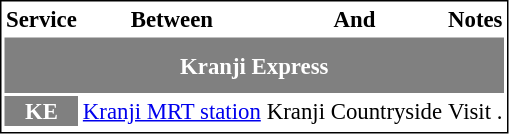<table style="text-align:centre; font-size:95%; border:1px solid black">
<tr>
<th>Service</th>
<th>Between</th>
<th>And</th>
<th>Notes</th>
</tr>
<tr>
<th colspan="4" style="background-color:gray;color:white; height:35px">Kranji Express</th>
</tr>
<tr>
<td style="background-color:gray;color:white;text-align:center;font-weight:bold;">KE</td>
<td><a href='#'>Kranji MRT station</a></td>
<td>Kranji Countryside</td>
<td>Visit .</td>
</tr>
<tr>
</tr>
</table>
